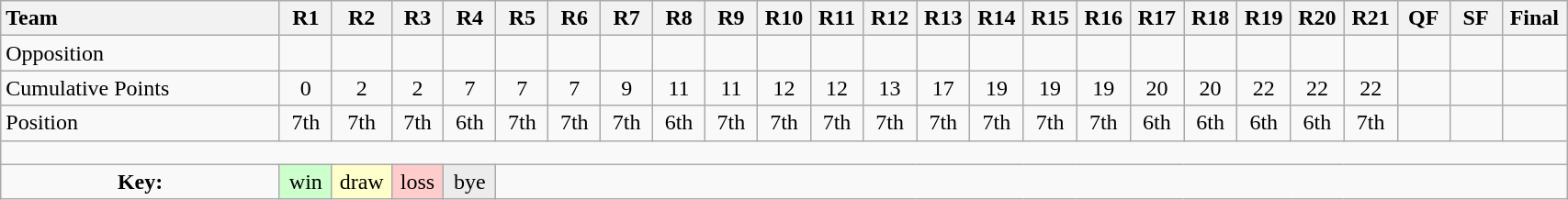<table class="wikitable" style="text-align:center; width:90%; font-size:100%">
<tr>
<th style="text-align:left; width:16%;">Team</th>
<th style="width:3%;">R1</th>
<th style="width:3%;">R2</th>
<th style="width:3%;">R3</th>
<th style="width:3%;">R4</th>
<th style="width:3%;">R5</th>
<th style="width:3%;">R6</th>
<th style="width:3%;">R7</th>
<th style="width:3%;">R8</th>
<th style="width:3%;">R9</th>
<th style="width:3%;">R10</th>
<th style="width:3%;">R11</th>
<th style="width:3%;">R12</th>
<th style="width:3%;">R13</th>
<th style="width:3%;">R14</th>
<th style="width:3%;">R15</th>
<th style="width:3%;">R16</th>
<th style="width:3%;">R17</th>
<th style="width:3%;">R18</th>
<th style="width:3%;">R19</th>
<th style="width:3%;">R20</th>
<th style="width:3%;">R21</th>
<th style="width:3%;">QF</th>
<th style="width:3%;">SF</th>
<th style="width:3%;">Final</th>
</tr>
<tr>
<td style="text-align:left;">Opposition</td>
<td></td>
<td></td>
<td></td>
<td></td>
<td></td>
<td></td>
<td></td>
<td></td>
<td></td>
<td></td>
<td></td>
<td></td>
<td></td>
<td></td>
<td></td>
<td></td>
<td></td>
<td></td>
<td></td>
<td></td>
<td></td>
<td> </td>
<td> </td>
<td> </td>
</tr>
<tr>
<td style="text-align:left;">Cumulative Points</td>
<td>0</td>
<td>2</td>
<td>2</td>
<td>7</td>
<td>7</td>
<td>7</td>
<td>9</td>
<td>11</td>
<td>11</td>
<td>12</td>
<td>12</td>
<td>13</td>
<td>17</td>
<td>19</td>
<td>19</td>
<td>19</td>
<td>20</td>
<td>20</td>
<td>22</td>
<td>22</td>
<td>22</td>
<td> </td>
<td> </td>
<td> </td>
</tr>
<tr>
<td style="text-align:left;">Position</td>
<td>7th</td>
<td>7th</td>
<td>7th</td>
<td>6th</td>
<td>7th</td>
<td>7th</td>
<td>7th</td>
<td>6th</td>
<td>7th</td>
<td>7th</td>
<td>7th</td>
<td>7th</td>
<td>7th</td>
<td>7th</td>
<td>7th</td>
<td>7th</td>
<td>6th</td>
<td>6th</td>
<td>6th</td>
<td>6th</td>
<td>7th</td>
<td> </td>
<td> </td>
<td> </td>
</tr>
<tr>
<td colspan=100% style="height:10px"></td>
</tr>
<tr>
<td><strong>Key:</strong></td>
<td style="background:#CCFFCC;">win</td>
<td style="background:#FFFFCC;">draw</td>
<td style="background:#FFCCCC;">loss</td>
<td style="background:#ECECEC;">bye</td>
<td colspan=100%></td>
</tr>
</table>
